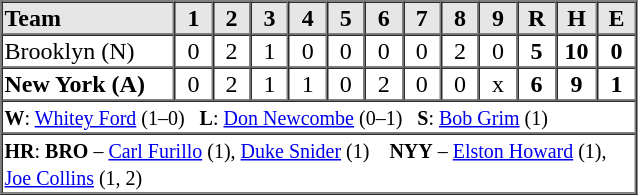<table border=1 cellspacing=0 width=425 style="margin-left:3em;">
<tr style="text-align:center; background-color:#e6e6e6;">
<th align=left width=125>Team</th>
<th width=25>1</th>
<th width=25>2</th>
<th width=25>3</th>
<th width=25>4</th>
<th width=25>5</th>
<th width=25>6</th>
<th width=25>7</th>
<th width=25>8</th>
<th width=25>9</th>
<th width=25>R</th>
<th width=25>H</th>
<th width=25>E</th>
</tr>
<tr style="text-align:center;">
<td align=left>Brooklyn (N)</td>
<td>0</td>
<td>2</td>
<td>1</td>
<td>0</td>
<td>0</td>
<td>0</td>
<td>0</td>
<td>2</td>
<td>0</td>
<td><strong>5</strong></td>
<td><strong>10</strong></td>
<td><strong>0</strong></td>
</tr>
<tr style="text-align:center;">
<td align=left><strong>New York (A)</strong></td>
<td>0</td>
<td>2</td>
<td>1</td>
<td>1</td>
<td>0</td>
<td>2</td>
<td>0</td>
<td>0</td>
<td>x</td>
<td><strong>6</strong></td>
<td><strong>9</strong></td>
<td><strong>1</strong></td>
</tr>
<tr style="text-align:left;">
<td colspan=13><small><strong>W</strong>: <a href='#'>Whitey Ford</a> (1–0)   <strong>L</strong>: <a href='#'>Don Newcombe</a> (0–1)   <strong>S</strong>: <a href='#'>Bob Grim</a> (1)</small></td>
</tr>
<tr style="text-align:left;">
<td colspan=13><small><strong>HR</strong>: <strong>BRO</strong> – <a href='#'>Carl Furillo</a> (1), <a href='#'>Duke Snider</a> (1)    <strong>NYY</strong> – <a href='#'>Elston Howard</a> (1), <a href='#'>Joe Collins</a> (1, 2)</small></td>
</tr>
</table>
